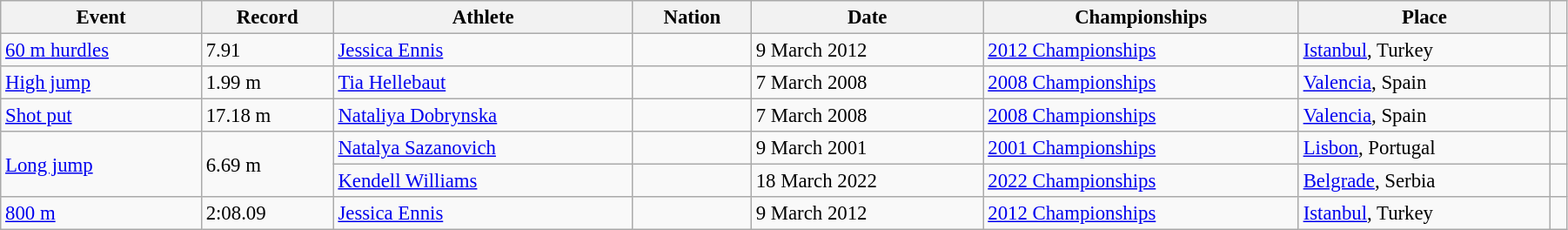<table class="wikitable" style="font-size:95%; width: 95%">
<tr>
<th>Event</th>
<th>Record</th>
<th>Athlete</th>
<th>Nation</th>
<th>Date</th>
<th>Championships</th>
<th>Place</th>
<th></th>
</tr>
<tr>
<td><a href='#'>60 m hurdles</a></td>
<td>7.91</td>
<td><a href='#'>Jessica Ennis</a></td>
<td></td>
<td>9 March 2012</td>
<td><a href='#'>2012 Championships</a></td>
<td><a href='#'>Istanbul</a>, Turkey</td>
<td></td>
</tr>
<tr>
<td><a href='#'>High jump</a></td>
<td>1.99 m</td>
<td><a href='#'>Tia Hellebaut</a></td>
<td></td>
<td>7 March 2008</td>
<td><a href='#'>2008 Championships</a></td>
<td><a href='#'>Valencia</a>, Spain</td>
<td></td>
</tr>
<tr>
<td><a href='#'>Shot put</a></td>
<td>17.18 m</td>
<td><a href='#'>Nataliya Dobrynska</a></td>
<td></td>
<td>7 March 2008</td>
<td><a href='#'>2008 Championships</a></td>
<td><a href='#'>Valencia</a>, Spain</td>
<td></td>
</tr>
<tr>
<td rowspan=2><a href='#'>Long jump</a></td>
<td rowspan=2>6.69 m</td>
<td><a href='#'>Natalya Sazanovich</a></td>
<td></td>
<td>9 March 2001</td>
<td><a href='#'>2001 Championships</a></td>
<td><a href='#'>Lisbon</a>, Portugal</td>
<td></td>
</tr>
<tr>
<td><a href='#'>Kendell Williams</a></td>
<td></td>
<td>18 March 2022</td>
<td><a href='#'>2022 Championships</a></td>
<td><a href='#'>Belgrade</a>, Serbia</td>
<td></td>
</tr>
<tr>
<td><a href='#'>800 m</a></td>
<td>2:08.09</td>
<td><a href='#'>Jessica Ennis</a></td>
<td></td>
<td>9 March 2012</td>
<td><a href='#'>2012 Championships</a></td>
<td><a href='#'>Istanbul</a>, Turkey</td>
<td></td>
</tr>
</table>
